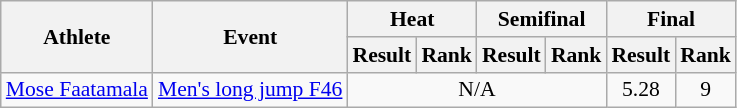<table class=wikitable style="font-size:90%">
<tr>
<th rowspan="2">Athlete</th>
<th rowspan="2">Event</th>
<th colspan="2">Heat</th>
<th colspan="2">Semifinal</th>
<th colspan="2">Final</th>
</tr>
<tr>
<th>Result</th>
<th>Rank</th>
<th>Result</th>
<th>Rank</th>
<th>Result</th>
<th>Rank</th>
</tr>
<tr>
<td><a href='#'>Mose Faatamala</a></td>
<td><a href='#'>Men's long jump F46</a></td>
<td align="center" colspan="4">N/A</td>
<td align="center">5.28</td>
<td align="center">9</td>
</tr>
</table>
